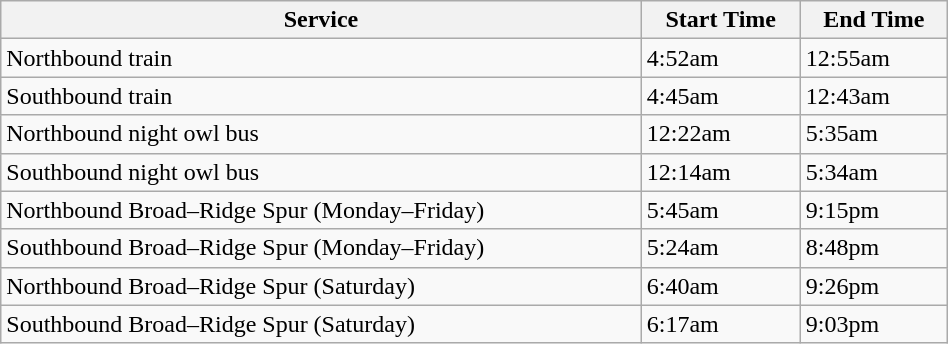<table border=1 cellspacing=0 cellpadding=2 width="50%" class=wikitable>
<tr>
<th align="left">Service</th>
<th align="center">Start Time</th>
<th align="center">End Time</th>
</tr>
<tr>
<td>Northbound train</td>
<td>4:52am</td>
<td>12:55am</td>
</tr>
<tr>
<td>Southbound train</td>
<td>4:45am</td>
<td>12:43am</td>
</tr>
<tr>
<td>Northbound night owl bus</td>
<td>12:22am</td>
<td>5:35am</td>
</tr>
<tr>
<td>Southbound night owl bus</td>
<td>12:14am</td>
<td>5:34am</td>
</tr>
<tr>
<td>Northbound Broad–Ridge Spur (Monday–Friday)</td>
<td>5:45am</td>
<td>9:15pm</td>
</tr>
<tr>
<td>Southbound Broad–Ridge Spur (Monday–Friday)</td>
<td>5:24am</td>
<td>8:48pm</td>
</tr>
<tr>
<td>Northbound Broad–Ridge Spur (Saturday)</td>
<td>6:40am</td>
<td>9:26pm</td>
</tr>
<tr>
<td>Southbound Broad–Ridge Spur (Saturday)</td>
<td>6:17am</td>
<td>9:03pm</td>
</tr>
</table>
